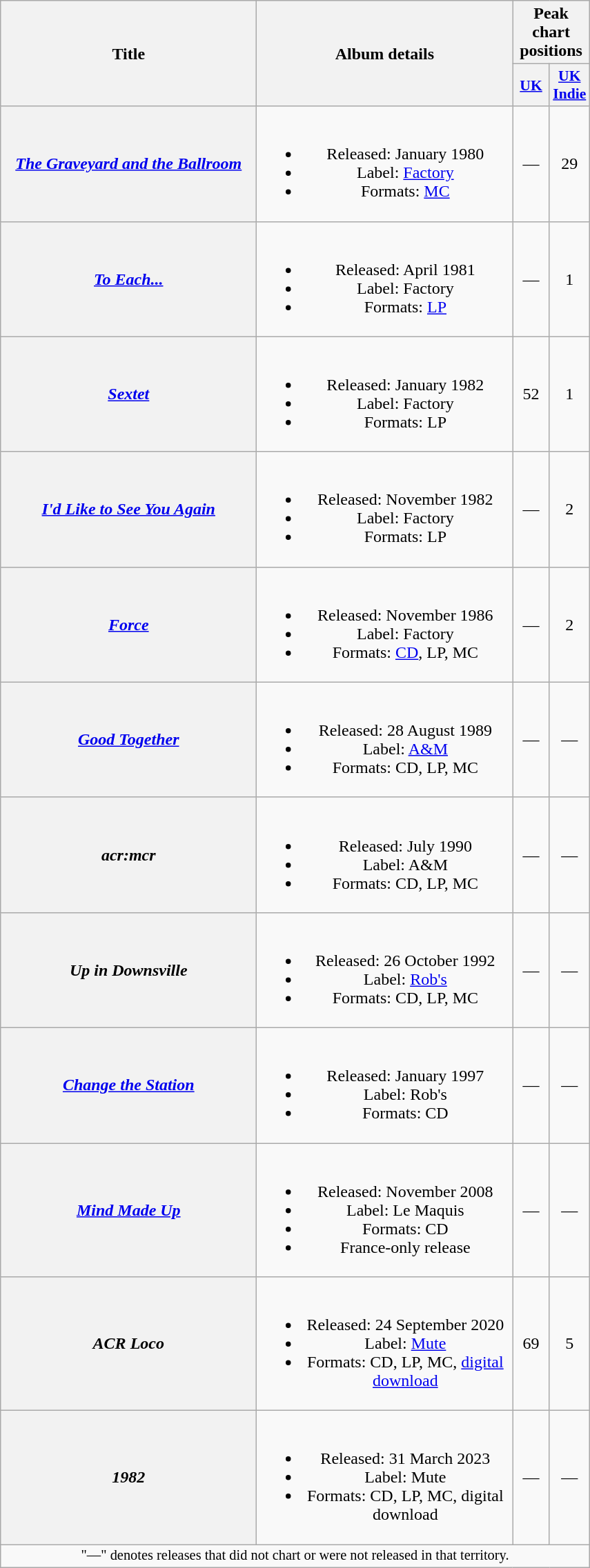<table class="wikitable plainrowheaders" style="text-align:center;">
<tr>
<th rowspan="2" scope="col" style="width:15em;">Title</th>
<th rowspan="2" scope="col" style="width:15em;">Album details</th>
<th colspan="2">Peak chart positions</th>
</tr>
<tr>
<th scope="col" style="width:2em;font-size:90%;"><a href='#'>UK</a><br></th>
<th scope="col" style="width:2em;font-size:90%;"><a href='#'>UK Indie</a><br></th>
</tr>
<tr>
<th scope="row"><em><a href='#'>The Graveyard and the Ballroom</a></em></th>
<td><br><ul><li>Released: January 1980</li><li>Label: <a href='#'>Factory</a></li><li>Formats: <a href='#'>MC</a></li></ul></td>
<td>—</td>
<td>29</td>
</tr>
<tr>
<th scope="row"><em><a href='#'>To Each...</a></em></th>
<td><br><ul><li>Released: April 1981</li><li>Label: Factory</li><li>Formats: <a href='#'>LP</a></li></ul></td>
<td>—</td>
<td>1</td>
</tr>
<tr>
<th scope="row"><em><a href='#'>Sextet</a></em></th>
<td><br><ul><li>Released: January 1982</li><li>Label: Factory</li><li>Formats: LP</li></ul></td>
<td>52</td>
<td>1</td>
</tr>
<tr>
<th scope="row"><em><a href='#'>I'd Like to See You Again</a></em></th>
<td><br><ul><li>Released: November 1982</li><li>Label: Factory</li><li>Formats: LP</li></ul></td>
<td>—</td>
<td>2</td>
</tr>
<tr>
<th scope="row"><em><a href='#'>Force</a></em></th>
<td><br><ul><li>Released: November 1986</li><li>Label: Factory</li><li>Formats: <a href='#'>CD</a>, LP, MC</li></ul></td>
<td>—</td>
<td>2</td>
</tr>
<tr>
<th scope="row"><em><a href='#'>Good Together</a></em></th>
<td><br><ul><li>Released: 28 August 1989</li><li>Label: <a href='#'>A&M</a></li><li>Formats: CD, LP, MC</li></ul></td>
<td>—</td>
<td>—</td>
</tr>
<tr>
<th scope="row"><em>acr:mcr</em></th>
<td><br><ul><li>Released: July 1990</li><li>Label: A&M</li><li>Formats: CD, LP, MC</li></ul></td>
<td>—</td>
<td>—</td>
</tr>
<tr>
<th scope="row"><em>Up in Downsville</em></th>
<td><br><ul><li>Released: 26 October 1992</li><li>Label: <a href='#'>Rob's</a></li><li>Formats: CD, LP, MC</li></ul></td>
<td>—</td>
<td>—</td>
</tr>
<tr>
<th scope="row"><em><a href='#'>Change the Station</a></em></th>
<td><br><ul><li>Released: January 1997</li><li>Label: Rob's</li><li>Formats: CD</li></ul></td>
<td>—</td>
<td>—</td>
</tr>
<tr>
<th scope="row"><em><a href='#'>Mind Made Up</a></em></th>
<td><br><ul><li>Released: November 2008</li><li>Label: Le Maquis</li><li>Formats: CD</li><li>France-only release</li></ul></td>
<td>—</td>
<td>—</td>
</tr>
<tr>
<th scope="row"><em>ACR Loco</em></th>
<td><br><ul><li>Released: 24 September 2020</li><li>Label: <a href='#'>Mute</a></li><li>Formats: CD, LP, MC, <a href='#'>digital download</a></li></ul></td>
<td>69</td>
<td>5</td>
</tr>
<tr>
<th scope="row"><em>1982</em></th>
<td><br><ul><li>Released: 31 March 2023</li><li>Label: Mute</li><li>Formats: CD, LP, MC, digital download</li></ul></td>
<td>—</td>
<td>—</td>
</tr>
<tr>
<td colspan="4" style="font-size:85%">"—" denotes releases that did not chart or were not released in that territory.</td>
</tr>
</table>
